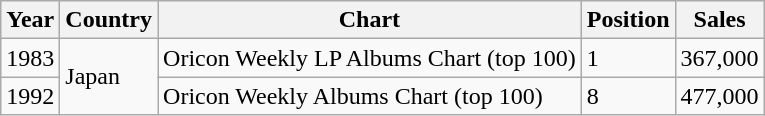<table class="wikitable">
<tr>
<th>Year</th>
<th>Country</th>
<th>Chart</th>
<th>Position</th>
<th>Sales</th>
</tr>
<tr>
<td>1983</td>
<td rowspan=2>Japan</td>
<td>Oricon Weekly LP Albums Chart (top 100)</td>
<td>1</td>
<td>367,000</td>
</tr>
<tr>
<td>1992</td>
<td>Oricon Weekly Albums Chart (top 100)</td>
<td>8</td>
<td>477,000</td>
</tr>
</table>
